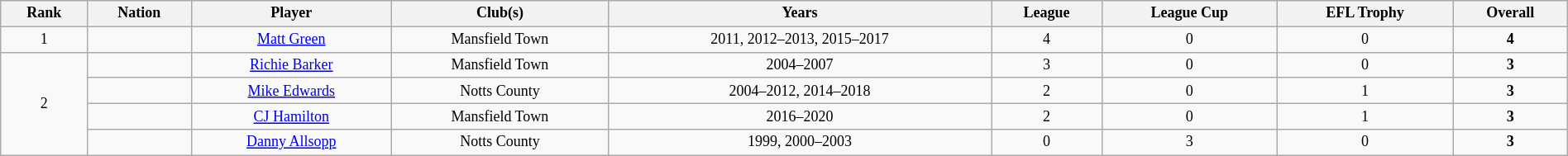<table class="wikitable" style="text-align: center; width: 100%; font-size: 12px">
<tr>
<th>Rank</th>
<th>Nation</th>
<th>Player</th>
<th>Club(s)</th>
<th>Years</th>
<th>League</th>
<th>League Cup</th>
<th>EFL Trophy</th>
<th>Overall</th>
</tr>
<tr>
<td>1</td>
<td></td>
<td><a href='#'>Matt Green</a></td>
<td>Mansfield Town</td>
<td>2011, 2012–2013, 2015–2017</td>
<td>4</td>
<td>0</td>
<td>0</td>
<td><strong>4</strong></td>
</tr>
<tr>
<td rowspan=4>2</td>
<td></td>
<td><a href='#'>Richie Barker</a></td>
<td>Mansfield Town</td>
<td>2004–2007</td>
<td>3</td>
<td>0</td>
<td>0</td>
<td><strong>3</strong></td>
</tr>
<tr>
<td></td>
<td><a href='#'>Mike Edwards</a></td>
<td>Notts County</td>
<td>2004–2012, 2014–2018</td>
<td>2</td>
<td>0</td>
<td>1</td>
<td><strong>3</strong></td>
</tr>
<tr>
<td></td>
<td><a href='#'>CJ Hamilton</a></td>
<td>Mansfield Town</td>
<td>2016–2020</td>
<td>2</td>
<td>0</td>
<td>1</td>
<td><strong>3</strong></td>
</tr>
<tr>
<td></td>
<td><a href='#'>Danny Allsopp</a></td>
<td>Notts County</td>
<td>1999, 2000–2003</td>
<td>0</td>
<td>3</td>
<td>0</td>
<td><strong>3</strong></td>
</tr>
</table>
